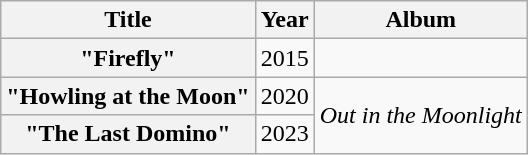<table class="wikitable plainrowheaders" style="text-align:center;">
<tr>
<th scope="col">Title</th>
<th scope="col">Year</th>
<th scope="col">Album</th>
</tr>
<tr>
<th scope="row">"Firefly"</th>
<td>2015</td>
<td></td>
</tr>
<tr>
<th scope="row">"Howling at the Moon"</th>
<td>2020</td>
<td rowspan="2"><em>Out in the Moonlight</em></td>
</tr>
<tr>
<th scope="row">"The Last Domino"</th>
<td>2023</td>
</tr>
</table>
